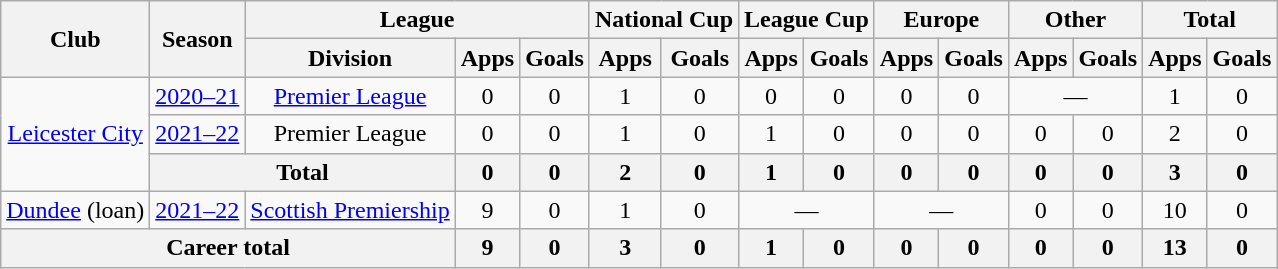<table class=wikitable style=text-align:center>
<tr>
<th rowspan="2">Club</th>
<th rowspan="2">Season</th>
<th colspan="3">League</th>
<th colspan="2">National Cup</th>
<th colspan="2">League Cup</th>
<th colspan="2">Europe</th>
<th colspan="2">Other</th>
<th colspan="2">Total</th>
</tr>
<tr>
<th>Division</th>
<th>Apps</th>
<th>Goals</th>
<th>Apps</th>
<th>Goals</th>
<th>Apps</th>
<th>Goals</th>
<th>Apps</th>
<th>Goals</th>
<th>Apps</th>
<th>Goals</th>
<th>Apps</th>
<th>Goals</th>
</tr>
<tr>
<td rowspan="3"><a href='#'>Leicester City</a></td>
<td><a href='#'>2020–21</a></td>
<td><a href='#'>Premier League</a></td>
<td>0</td>
<td>0</td>
<td>1</td>
<td>0</td>
<td>0</td>
<td>0</td>
<td>0</td>
<td>0</td>
<td colspan="2">—</td>
<td>1</td>
<td>0</td>
</tr>
<tr>
<td><a href='#'>2021–22</a></td>
<td>Premier League</td>
<td>0</td>
<td>0</td>
<td>1</td>
<td>0</td>
<td>1</td>
<td>0</td>
<td>0</td>
<td>0</td>
<td>0</td>
<td>0</td>
<td>2</td>
<td>0</td>
</tr>
<tr>
<th colspan="2">Total</th>
<th>0</th>
<th>0</th>
<th>2</th>
<th>0</th>
<th>1</th>
<th>0</th>
<th>0</th>
<th>0</th>
<th>0</th>
<th>0</th>
<th>3</th>
<th>0</th>
</tr>
<tr>
<td><a href='#'>Dundee</a> (loan)</td>
<td><a href='#'>2021–22</a></td>
<td><a href='#'>Scottish Premiership</a></td>
<td>9</td>
<td>0</td>
<td>1</td>
<td>0</td>
<td colspan="2">—</td>
<td colspan="2">—</td>
<td>0</td>
<td>0</td>
<td>10</td>
<td>0</td>
</tr>
<tr>
<th colspan="3">Career total</th>
<th>9</th>
<th>0</th>
<th>3</th>
<th>0</th>
<th>1</th>
<th>0</th>
<th>0</th>
<th>0</th>
<th>0</th>
<th>0</th>
<th>13</th>
<th>0</th>
</tr>
</table>
